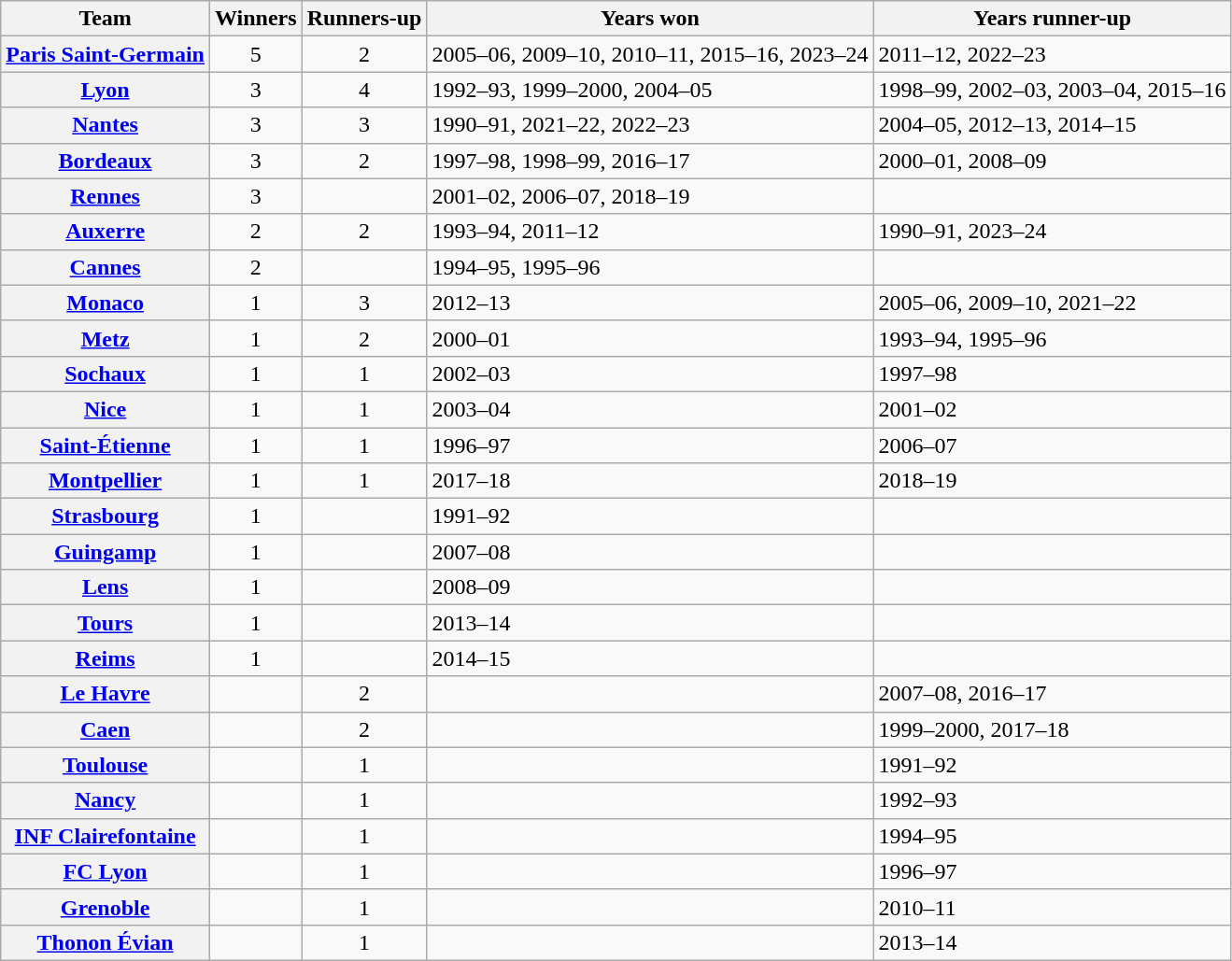<table class="wikitable sortable">
<tr>
<th>Team</th>
<th>Winners</th>
<th>Runners-up</th>
<th>Years won</th>
<th>Years runner-up</th>
</tr>
<tr>
<th><a href='#'>Paris Saint-Germain</a></th>
<td align="center">5</td>
<td align="center">2</td>
<td>2005–06, 2009–10, 2010–11, 2015–16, 2023–24</td>
<td>2011–12, 2022–23</td>
</tr>
<tr>
<th><a href='#'>Lyon</a></th>
<td align="center">3</td>
<td align="center">4</td>
<td>1992–93, 1999–2000, 2004–05</td>
<td>1998–99, 2002–03, 2003–04, 2015–16</td>
</tr>
<tr>
<th><a href='#'>Nantes</a></th>
<td align="center">3</td>
<td align="center">3</td>
<td>1990–91, 2021–22, 2022–23</td>
<td>2004–05, 2012–13, 2014–15</td>
</tr>
<tr>
<th><a href='#'>Bordeaux</a></th>
<td align="center">3</td>
<td align="center">2</td>
<td>1997–98, 1998–99, 2016–17</td>
<td>2000–01, 2008–09</td>
</tr>
<tr>
<th><a href='#'>Rennes</a></th>
<td align="center">3</td>
<td></td>
<td>2001–02, 2006–07, 2018–19</td>
<td></td>
</tr>
<tr>
<th><a href='#'>Auxerre</a></th>
<td align="center">2</td>
<td align="center">2</td>
<td>1993–94, 2011–12</td>
<td>1990–91, 2023–24</td>
</tr>
<tr>
<th><a href='#'>Cannes</a></th>
<td align="center">2</td>
<td></td>
<td>1994–95, 1995–96</td>
<td></td>
</tr>
<tr>
<th><a href='#'>Monaco</a></th>
<td align="center">1</td>
<td align="center">3</td>
<td>2012–13</td>
<td>2005–06, 2009–10, 2021–22</td>
</tr>
<tr>
<th><a href='#'>Metz</a></th>
<td align="center">1</td>
<td align="center">2</td>
<td>2000–01</td>
<td>1993–94, 1995–96</td>
</tr>
<tr>
<th><a href='#'>Sochaux</a></th>
<td align="center">1</td>
<td align="center">1</td>
<td>2002–03</td>
<td>1997–98</td>
</tr>
<tr>
<th><a href='#'>Nice</a></th>
<td align="center">1</td>
<td align="center">1</td>
<td>2003–04</td>
<td>2001–02</td>
</tr>
<tr>
<th><a href='#'>Saint-Étienne</a></th>
<td align="center">1</td>
<td align="center">1</td>
<td>1996–97</td>
<td>2006–07</td>
</tr>
<tr>
<th><a href='#'>Montpellier</a></th>
<td align="center">1</td>
<td align="center">1</td>
<td>2017–18</td>
<td>2018–19</td>
</tr>
<tr>
<th><a href='#'>Strasbourg</a></th>
<td align="center">1</td>
<td></td>
<td>1991–92</td>
<td></td>
</tr>
<tr>
<th><a href='#'>Guingamp</a></th>
<td align="center">1</td>
<td></td>
<td>2007–08</td>
<td></td>
</tr>
<tr>
<th><a href='#'>Lens</a></th>
<td align="center">1</td>
<td></td>
<td>2008–09</td>
<td></td>
</tr>
<tr>
<th><a href='#'>Tours</a></th>
<td align="center">1</td>
<td></td>
<td>2013–14</td>
<td></td>
</tr>
<tr>
<th><a href='#'>Reims</a></th>
<td align="center">1</td>
<td></td>
<td>2014–15</td>
<td></td>
</tr>
<tr>
<th><a href='#'>Le Havre</a></th>
<td></td>
<td align="center">2</td>
<td></td>
<td>2007–08, 2016–17</td>
</tr>
<tr>
<th><a href='#'>Caen</a></th>
<td></td>
<td align="center">2</td>
<td></td>
<td>1999–2000, 2017–18</td>
</tr>
<tr>
<th><a href='#'>Toulouse</a></th>
<td></td>
<td align="center">1</td>
<td></td>
<td>1991–92</td>
</tr>
<tr>
<th><a href='#'>Nancy</a></th>
<td></td>
<td align="center">1</td>
<td></td>
<td>1992–93</td>
</tr>
<tr>
<th><a href='#'>INF Clairefontaine</a></th>
<td></td>
<td align="center">1</td>
<td></td>
<td>1994–95</td>
</tr>
<tr>
<th><a href='#'>FC Lyon</a></th>
<td></td>
<td align="center">1</td>
<td></td>
<td>1996–97</td>
</tr>
<tr>
<th><a href='#'>Grenoble</a></th>
<td></td>
<td align="center">1</td>
<td></td>
<td>2010–11</td>
</tr>
<tr>
<th><a href='#'>Thonon Évian</a></th>
<td></td>
<td align="center">1</td>
<td></td>
<td>2013–14</td>
</tr>
</table>
